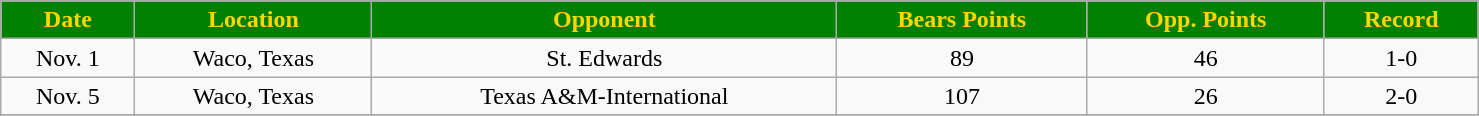<table class="wikitable" width="78%">
<tr align="center"  style="background:green;color:gold;">
<td><strong>Date</strong></td>
<td><strong>Location</strong></td>
<td><strong>Opponent</strong></td>
<td><strong>Bears Points</strong></td>
<td><strong>Opp. Points</strong></td>
<td><strong>Record</strong></td>
</tr>
<tr align="center" bgcolor="">
<td>Nov. 1</td>
<td>Waco, Texas</td>
<td>St. Edwards</td>
<td>89</td>
<td>46</td>
<td>1-0</td>
</tr>
<tr align="center" bgcolor="">
<td>Nov. 5</td>
<td>Waco, Texas</td>
<td>Texas A&M-International</td>
<td>107</td>
<td>26</td>
<td>2-0</td>
</tr>
<tr align="center" bgcolor="">
</tr>
</table>
